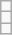<table class="wikitable">
<tr>
<td></td>
</tr>
<tr>
<td></td>
</tr>
<tr>
<td></td>
</tr>
</table>
